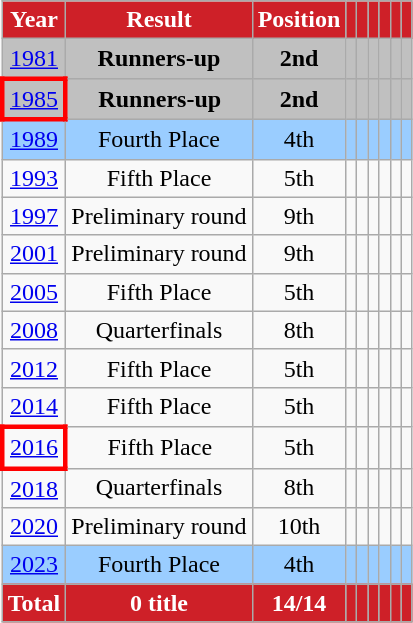<table class="wikitable" style="text-align:center">
<tr>
<th style="color:white; background:#CE2028;">Year</th>
<th style="color:white; background:#CE2028;">Result</th>
<th style="color:white; background:#CE2028;">Position</th>
<th style="color:white; background:#CE2028;"></th>
<th style="color:white; background:#CE2028;"></th>
<th style="color:white; background:#CE2028;"></th>
<th style="color:white; background:#CE2028;"></th>
<th style="color:white; background:#CE2028;"></th>
<th style="color:white; background:#CE2028;"></th>
</tr>
<tr style="background:silver;">
<td> <a href='#'>1981</a></td>
<td><strong>Runners-up</strong></td>
<td><strong>2nd</strong></td>
<td></td>
<td></td>
<td></td>
<td></td>
<td></td>
<td></td>
</tr>
<tr style="background:silver;">
<td style="border:3px solid red"> <a href='#'>1985</a></td>
<td><strong>Runners-up</strong></td>
<td><strong>2nd</strong></td>
<td></td>
<td></td>
<td></td>
<td></td>
<td></td>
<td></td>
</tr>
<tr style="background:#9acdff;">
<td> <a href='#'>1989</a></td>
<td>Fourth Place</td>
<td>4th</td>
<td></td>
<td></td>
<td></td>
<td></td>
<td></td>
<td></td>
</tr>
<tr>
<td> <a href='#'>1993</a></td>
<td>Fifth Place</td>
<td>5th</td>
<td></td>
<td></td>
<td></td>
<td></td>
<td></td>
<td></td>
</tr>
<tr>
<td> <a href='#'>1997</a></td>
<td>Preliminary round</td>
<td>9th</td>
<td></td>
<td></td>
<td></td>
<td></td>
<td></td>
<td></td>
</tr>
<tr>
<td> <a href='#'>2001</a></td>
<td>Preliminary round</td>
<td>9th</td>
<td></td>
<td></td>
<td></td>
<td></td>
<td></td>
<td></td>
</tr>
<tr>
<td> <a href='#'>2005</a></td>
<td>Fifth Place</td>
<td>5th</td>
<td></td>
<td></td>
<td></td>
<td></td>
<td></td>
<td></td>
</tr>
<tr>
<td> <a href='#'>2008</a></td>
<td>Quarterfinals</td>
<td>8th</td>
<td></td>
<td></td>
<td></td>
<td></td>
<td></td>
<td></td>
</tr>
<tr>
<td> <a href='#'>2012</a></td>
<td>Fifth Place</td>
<td>5th</td>
<td></td>
<td></td>
<td></td>
<td></td>
<td></td>
<td></td>
</tr>
<tr>
<td> <a href='#'>2014</a></td>
<td>Fifth Place</td>
<td>5th</td>
<td></td>
<td></td>
<td></td>
<td></td>
<td></td>
<td></td>
</tr>
<tr>
<td style="border:3px solid red"> <a href='#'>2016</a></td>
<td>Fifth Place</td>
<td>5th</td>
<td></td>
<td></td>
<td></td>
<td></td>
<td></td>
<td></td>
</tr>
<tr>
<td> <a href='#'>2018</a></td>
<td>Quarterfinals</td>
<td>8th</td>
<td></td>
<td></td>
<td></td>
<td></td>
<td></td>
<td></td>
</tr>
<tr>
<td> <a href='#'>2020</a></td>
<td>Preliminary round</td>
<td>10th</td>
<td></td>
<td></td>
<td></td>
<td></td>
<td></td>
<td></td>
</tr>
<tr style="background:#9acdff;">
<td> <a href='#'>2023</a></td>
<td>Fourth Place</td>
<td>4th</td>
<td></td>
<td></td>
<td></td>
<td></td>
<td></td>
<td></td>
</tr>
<tr>
<th style="color:white; background:#CE2028;">Total</th>
<th style="color:white; background:#CE2028;">0 title</th>
<th style="color:white; background:#CE2028;">14/14</th>
<th style="color:white; background:#CE2028;"></th>
<th style="color:white; background:#CE2028;"></th>
<th style="color:white; background:#CE2028;"></th>
<th style="color:white; background:#CE2028;"></th>
<th style="color:white; background:#CE2028;"></th>
<th style="color:white; background:#CE2028;"></th>
</tr>
</table>
